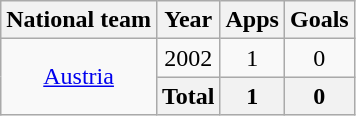<table class="wikitable" style="text-align:center">
<tr>
<th>National team</th>
<th>Year</th>
<th>Apps</th>
<th>Goals</th>
</tr>
<tr>
<td rowspan="2"><a href='#'>Austria</a></td>
<td>2002</td>
<td>1</td>
<td>0</td>
</tr>
<tr>
<th>Total</th>
<th>1</th>
<th>0</th>
</tr>
</table>
